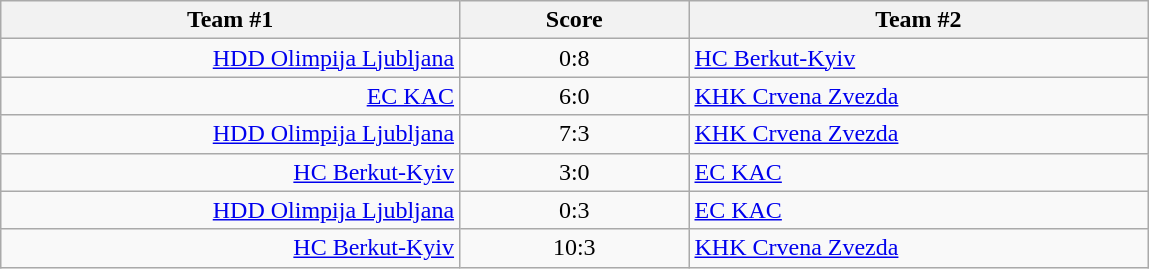<table class="wikitable" style="text-align: center;">
<tr>
<th width=22%>Team #1</th>
<th width=11%>Score</th>
<th width=22%>Team #2</th>
</tr>
<tr>
<td style="text-align: right;"><a href='#'>HDD Olimpija Ljubljana</a> </td>
<td>0:8</td>
<td style="text-align: left;"> <a href='#'>HC Berkut-Kyiv</a></td>
</tr>
<tr>
<td style="text-align: right;"><a href='#'>EC KAC</a> </td>
<td>6:0</td>
<td style="text-align: left;"> <a href='#'>KHK Crvena Zvezda</a></td>
</tr>
<tr>
<td style="text-align: right;"><a href='#'>HDD Olimpija Ljubljana</a> </td>
<td>7:3</td>
<td style="text-align: left;"> <a href='#'>KHK Crvena Zvezda</a></td>
</tr>
<tr>
<td style="text-align: right;"><a href='#'>HC Berkut-Kyiv</a> </td>
<td>3:0</td>
<td style="text-align: left;"> <a href='#'>EC KAC</a></td>
</tr>
<tr>
<td style="text-align: right;"><a href='#'>HDD Olimpija Ljubljana</a> </td>
<td>0:3</td>
<td style="text-align: left;"> <a href='#'>EC KAC</a></td>
</tr>
<tr>
<td style="text-align: right;"><a href='#'>HC Berkut-Kyiv</a> </td>
<td>10:3</td>
<td style="text-align: left;"> <a href='#'>KHK Crvena Zvezda</a></td>
</tr>
</table>
